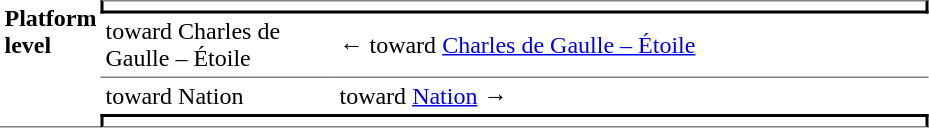<table border=0 cellspacing=0 cellpadding=3>
<tr>
<td style="border-bottom:solid 1px gray;" width=50 rowspan=10 valign=top><strong>Platform level</strong></td>
<td style="border-top:solid 1px gray;border-right:solid 2px black;border-left:solid 2px black;border-bottom:solid 2px black;text-align:center;" colspan=2></td>
</tr>
<tr>
<td style="border-bottom:solid 1px gray;" width=150>toward Charles de Gaulle – Étoile</td>
<td style="border-bottom:solid 1px gray;" width=390>←   toward <a href='#'>Charles de Gaulle – Étoile</a> </td>
</tr>
<tr>
<td>toward Nation</td>
<td>   toward <a href='#'>Nation</a>  →</td>
</tr>
<tr>
<td style="border-top:solid 2px black;border-right:solid 2px black;border-left:solid 2px black;border-bottom:solid 1px gray;text-align:center;" colspan=2></td>
</tr>
</table>
